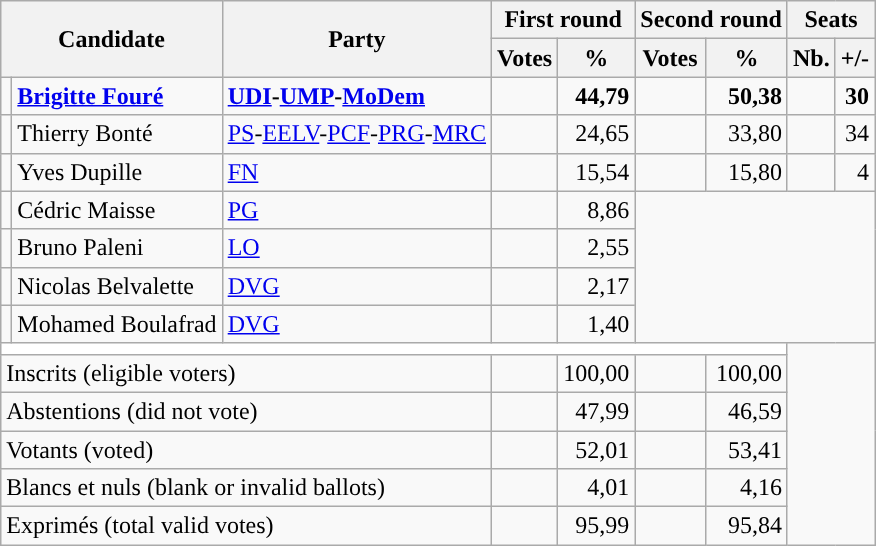<table class="wikitable centre">
<tr>
<th scope="col" rowspan=2 colspan=2>Candidate</th>
<th scope="col" rowspan=2 colspan=1>Party</th>
<th scope="col" colspan=2>First round</th>
<th scope="col" colspan=2>Second round</th>
<th scope="col" colspan=2>Seats</th>
</tr>
<tr>
<th scope="col">Votes</th>
<th scope="col">%</th>
<th scope="col">Votes</th>
<th scope="col">%</th>
<th scope="col">Nb.</th>
<th scope="col">+/-</th>
</tr>
<tr>
<td style="color:inherit;background:"></td>
<td><strong><a href='#'>Brigitte Fouré</a></strong></td>
<td><strong><a href='#'>UDI</a>-<a href='#'>UMP</a>-<a href='#'>MoDem</a></strong></td>
<td style="text-align: right"><strong></strong></td>
<td style="text-align: right"><strong>44,79</strong></td>
<td style="text-align: right"><strong></strong></td>
<td style="text-align: right"><strong>50,38</strong></td>
<td style="text-align: right"><strong></strong></td>
<td style="text-align: right"><strong> 30</strong></td>
</tr>
<tr>
<td style="color:inherit;background:"></td>
<td>Thierry Bonté</td>
<td><a href='#'>PS</a>-<a href='#'>EELV</a>-<a href='#'>PCF</a>-<a href='#'>PRG</a>-<a href='#'>MRC</a></td>
<td style="text-align: right"></td>
<td style="text-align: right">24,65</td>
<td style="text-align: right"></td>
<td style="text-align: right">33,80</td>
<td style="text-align: right"></td>
<td style="text-align: right"> 34</td>
</tr>
<tr>
<td style="color:inherit;background:"></td>
<td>Yves Dupille</td>
<td><a href='#'>FN</a></td>
<td style="text-align: right"></td>
<td style="text-align: right">15,54</td>
<td style="text-align: right"></td>
<td style="text-align: right">15,80</td>
<td style="text-align: right"></td>
<td style="text-align: right"> 4</td>
</tr>
<tr>
<td style="color:inherit;background:"></td>
<td>Cédric Maisse</td>
<td><a href='#'>PG</a></td>
<td style="text-align: right"></td>
<td style="text-align: right">8,86</td>
<td colspan=9 rowspan=4></td>
</tr>
<tr>
<td style="color:inherit;background:"></td>
<td>Bruno Paleni</td>
<td><a href='#'>LO</a></td>
<td style="text-align: right"></td>
<td style="text-align: right">2,55</td>
</tr>
<tr>
<td style="color:inherit;background:"></td>
<td>Nicolas Belvalette</td>
<td><a href='#'>DVG</a></td>
<td style="text-align: right"></td>
<td style="text-align: right">2,17</td>
</tr>
<tr>
<td style="color:inherit;background:"></td>
<td>Mohamed Boulafrad</td>
<td><a href='#'>DVG</a></td>
<td style="text-align: right"></td>
<td style="text-align: right">1,40</td>
</tr>
<tr bgcolor=white>
<td colspan=7></td>
</tr>
<tr>
<td colspan=3>Inscrits (eligible voters)</td>
<td style="text-align: right"></td>
<td style="text-align: right">100,00</td>
<td style="text-align: right"></td>
<td style="text-align: right">100,00</td>
</tr>
<tr>
<td colspan=3>Abstentions (did not vote)</td>
<td style="text-align: right"></td>
<td style="text-align: right">47,99</td>
<td style="text-align: right"></td>
<td style="text-align: right">46,59</td>
</tr>
<tr>
<td colspan=3>Votants (voted)</td>
<td style="text-align: right"></td>
<td style="text-align: right">52,01</td>
<td style="text-align: right"></td>
<td style="text-align: right">53,41</td>
</tr>
<tr>
<td colspan=3>Blancs et nuls (blank or invalid ballots)</td>
<td style="text-align: right"></td>
<td style="text-align: right">4,01</td>
<td style="text-align: right"></td>
<td style="text-align: right">4,16</td>
</tr>
<tr>
<td colspan=3>Exprimés (total valid votes)</td>
<td style="text-align: right"></td>
<td style="text-align: right">95,99</td>
<td style="text-align: right"></td>
<td style="text-align: right">95,84</td>
</tr>
</table>
